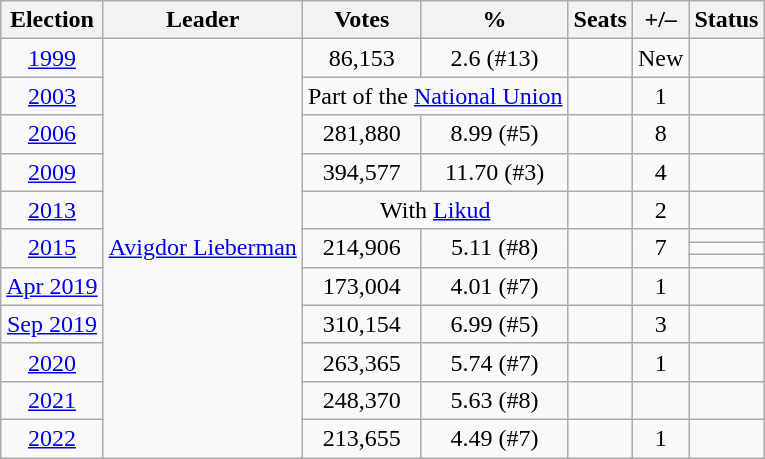<table class=wikitable style=text-align:center>
<tr>
<th>Election</th>
<th>Leader</th>
<th>Votes</th>
<th>%</th>
<th>Seats</th>
<th>+/–</th>
<th>Status</th>
</tr>
<tr>
<td><a href='#'>1999</a></td>
<td align=left rowspan=13><a href='#'>Avigdor Lieberman</a></td>
<td>86,153</td>
<td>2.6 (#13)</td>
<td></td>
<td>New</td>
<td></td>
</tr>
<tr>
<td><a href='#'>2003</a></td>
<td colspan=2>Part of the <a href='#'>National Union</a></td>
<td></td>
<td> 1</td>
<td></td>
</tr>
<tr>
<td><a href='#'>2006</a></td>
<td>281,880</td>
<td>8.99 (#5)</td>
<td></td>
<td> 8</td>
<td></td>
</tr>
<tr>
<td><a href='#'>2009</a></td>
<td>394,577</td>
<td>11.70 (#3)</td>
<td></td>
<td> 4</td>
<td></td>
</tr>
<tr>
<td><a href='#'>2013</a></td>
<td colspan=2>With <a href='#'>Likud</a></td>
<td></td>
<td> 2</td>
<td></td>
</tr>
<tr>
<td rowspan=3><a href='#'>2015</a></td>
<td rowspan=3>214,906</td>
<td rowspan=3>5.11 (#8)</td>
<td rowspan=3></td>
<td rowspan=3> 7</td>
<td></td>
</tr>
<tr>
<td></td>
</tr>
<tr>
<td></td>
</tr>
<tr>
<td><a href='#'>Apr 2019</a></td>
<td>173,004</td>
<td>4.01 (#7)</td>
<td></td>
<td> 1</td>
<td></td>
</tr>
<tr>
<td><a href='#'>Sep 2019</a></td>
<td>310,154</td>
<td>6.99 (#5)</td>
<td></td>
<td> 3</td>
<td></td>
</tr>
<tr>
<td><a href='#'>2020</a></td>
<td>263,365</td>
<td>5.74 (#7)</td>
<td></td>
<td> 1</td>
<td></td>
</tr>
<tr>
<td><a href='#'>2021</a></td>
<td>248,370</td>
<td>5.63 (#8)</td>
<td></td>
<td></td>
<td></td>
</tr>
<tr>
<td><a href='#'>2022</a></td>
<td>213,655</td>
<td>4.49 (#7)</td>
<td></td>
<td> 1</td>
<td></td>
</tr>
</table>
